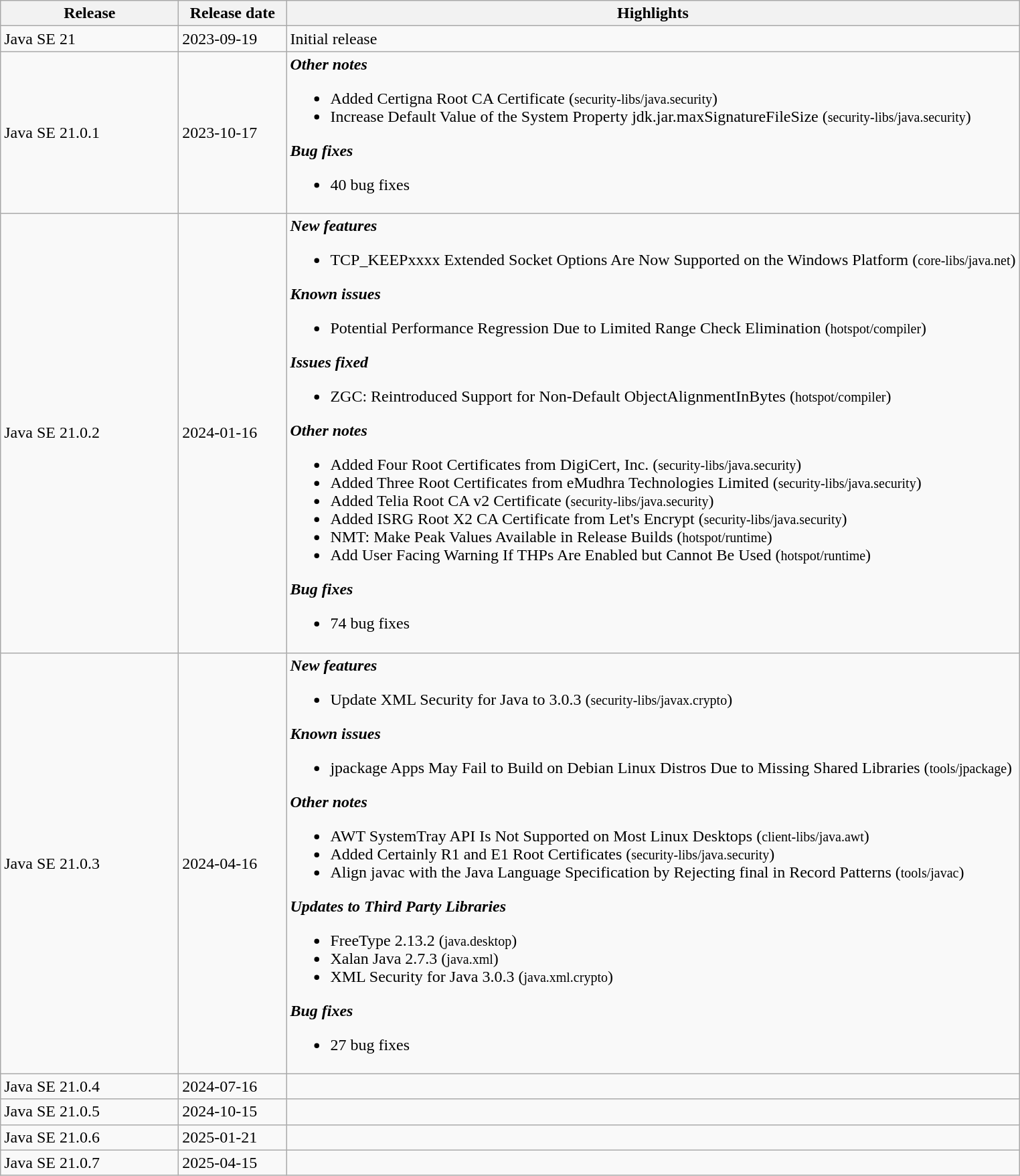<table class="wikitable mw-collapsible mw-collapsed">
<tr>
<th width=170>Release</th>
<th width=100>Release date</th>
<th>Highlights</th>
</tr>
<tr>
<td>Java SE 21</td>
<td>2023-09-19</td>
<td>Initial release</td>
</tr>
<tr>
<td>Java SE 21.0.1</td>
<td>2023-10-17</td>
<td><strong><em>Other notes</em></strong><br><ul><li>Added Certigna Root CA Certificate (<small>security-libs/java.security</small>)</li><li>Increase Default Value of the System Property jdk.jar.maxSignatureFileSize (<small>security-libs/java.security</small>)</li></ul><strong><em>Bug fixes</em></strong><ul><li>40 bug fixes</li></ul></td>
</tr>
<tr>
<td>Java SE 21.0.2</td>
<td>2024-01-16</td>
<td><strong><em>New features</em></strong><br><ul><li>TCP_KEEPxxxx Extended Socket Options Are Now Supported on the Windows Platform (<small>core-libs/java.net</small>)</li></ul><strong><em>Known issues</em></strong><ul><li>Potential Performance Regression Due to Limited Range Check Elimination (<small>hotspot/compiler</small>)</li></ul><strong><em>Issues fixed</em></strong><ul><li>ZGC: Reintroduced Support for Non-Default ObjectAlignmentInBytes (<small>hotspot/compiler</small>)</li></ul><strong><em>Other notes</em></strong><ul><li>Added Four Root Certificates from DigiCert, Inc. (<small>security-libs/java.security</small>)</li><li>Added Three Root Certificates from eMudhra Technologies Limited (<small>security-libs/java.security</small>)</li><li>Added Telia Root CA v2 Certificate (<small>security-libs/java.security</small>)</li><li>Added ISRG Root X2 CA Certificate from Let's Encrypt (<small>security-libs/java.security</small>)</li><li>NMT: Make Peak Values Available in Release Builds (<small>hotspot/runtime</small>)</li><li>Add User Facing Warning If THPs Are Enabled but Cannot Be Used (<small>hotspot/runtime</small>)</li></ul><strong><em>Bug fixes</em></strong><ul><li>74 bug fixes</li></ul></td>
</tr>
<tr>
<td>Java SE 21.0.3</td>
<td>2024-04-16</td>
<td><strong><em>New features</em></strong><br><ul><li>Update XML Security for Java to 3.0.3 (<small>security-libs/javax.crypto</small>)</li></ul><strong><em>Known issues</em></strong><ul><li>jpackage Apps May Fail to Build on Debian Linux Distros Due to Missing Shared Libraries (<small>tools/jpackage</small>)</li></ul><strong><em>Other notes</em></strong><ul><li>AWT SystemTray API Is Not Supported on Most Linux Desktops (<small>client-libs/java.awt</small>)</li><li>Added Certainly R1 and E1 Root Certificates (<small>security-libs/java.security</small>)</li><li>Align javac with the Java Language Specification by Rejecting final in Record Patterns (<small>tools/javac</small>)</li></ul><strong><em>Updates to Third Party Libraries</em></strong><ul><li>FreeType 2.13.2 (<small>java.desktop</small>)</li><li>Xalan Java 2.7.3 (<small>java.xml</small>)</li><li>XML Security for Java 3.0.3 (<small>java.xml.crypto</small>)</li></ul><strong><em>Bug fixes</em></strong><ul><li>27 bug fixes</li></ul></td>
</tr>
<tr>
<td>Java SE 21.0.4</td>
<td>2024-07-16</td>
<td></td>
</tr>
<tr>
<td>Java SE 21.0.5</td>
<td>2024-10-15</td>
<td></td>
</tr>
<tr>
<td>Java SE 21.0.6</td>
<td>2025-01-21</td>
<td></td>
</tr>
<tr>
<td>Java SE 21.0.7</td>
<td>2025-04-15</td>
<td></td>
</tr>
</table>
